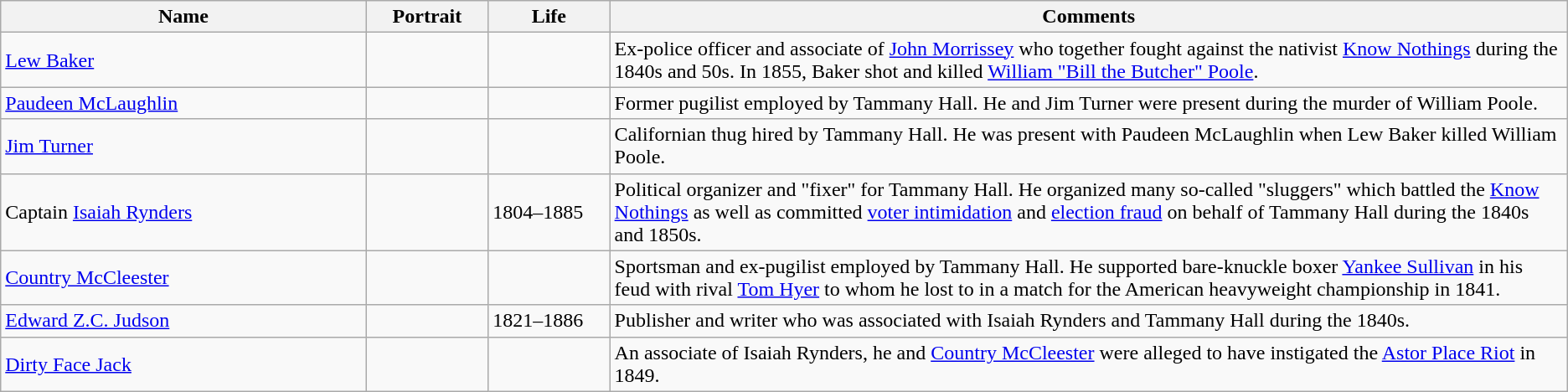<table class=wikitable>
<tr>
<th width="21%">Name</th>
<th width="7%">Portrait</th>
<th width="7%">Life</th>
<th width="55%">Comments</th>
</tr>
<tr>
<td><a href='#'>Lew Baker</a></td>
<td></td>
<td></td>
<td>Ex-police officer and associate of <a href='#'>John Morrissey</a> who together fought against the nativist <a href='#'>Know Nothings</a> during the 1840s and 50s. In 1855, Baker shot and killed <a href='#'>William "Bill the Butcher" Poole</a>.</td>
</tr>
<tr>
<td><a href='#'>Paudeen McLaughlin</a></td>
<td></td>
<td></td>
<td>Former pugilist employed by Tammany Hall. He and Jim Turner were present during the murder of William Poole.</td>
</tr>
<tr>
<td><a href='#'>Jim Turner</a></td>
<td></td>
<td></td>
<td>Californian thug hired by Tammany Hall. He was present with Paudeen McLaughlin when Lew Baker killed William Poole.</td>
</tr>
<tr>
<td>Captain <a href='#'>Isaiah Rynders</a></td>
<td></td>
<td>1804–1885</td>
<td>Political organizer and "fixer" for Tammany Hall. He organized many so-called "sluggers" which battled the <a href='#'>Know Nothings</a> as well as committed <a href='#'>voter intimidation</a> and <a href='#'>election fraud</a> on behalf of Tammany Hall during the 1840s and 1850s.</td>
</tr>
<tr>
<td><a href='#'>Country McCleester</a></td>
<td></td>
<td></td>
<td>Sportsman and ex-pugilist employed by Tammany Hall. He supported bare-knuckle boxer <a href='#'>Yankee Sullivan</a> in his feud with rival <a href='#'>Tom Hyer</a> to whom he lost to in a match for the American heavyweight championship in 1841.</td>
</tr>
<tr>
<td><a href='#'>Edward Z.C. Judson</a></td>
<td></td>
<td>1821–1886</td>
<td>Publisher and writer who was associated with Isaiah Rynders and Tammany Hall during the 1840s.</td>
</tr>
<tr>
<td><a href='#'>Dirty Face Jack</a></td>
<td></td>
<td></td>
<td>An associate of Isaiah Rynders, he and <a href='#'>Country McCleester</a> were alleged to have instigated the <a href='#'>Astor Place Riot</a> in 1849.</td>
</tr>
</table>
